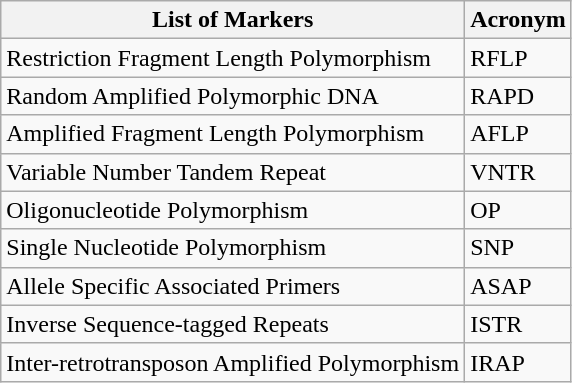<table class="wikitable">
<tr>
<th>List of Markers</th>
<th>Acronym</th>
</tr>
<tr>
<td>Restriction Fragment Length Polymorphism</td>
<td>RFLP</td>
</tr>
<tr>
<td>Random Amplified Polymorphic DNA</td>
<td>RAPD</td>
</tr>
<tr>
<td>Amplified Fragment Length Polymorphism</td>
<td>AFLP</td>
</tr>
<tr>
<td>Variable Number Tandem Repeat</td>
<td>VNTR</td>
</tr>
<tr>
<td>Oligonucleotide Polymorphism</td>
<td>OP</td>
</tr>
<tr>
<td>Single Nucleotide Polymorphism</td>
<td>SNP</td>
</tr>
<tr>
<td>Allele Specific Associated Primers</td>
<td>ASAP</td>
</tr>
<tr>
<td>Inverse Sequence-tagged Repeats</td>
<td>ISTR</td>
</tr>
<tr>
<td>Inter-retrotransposon Amplified Polymorphism</td>
<td>IRAP</td>
</tr>
</table>
